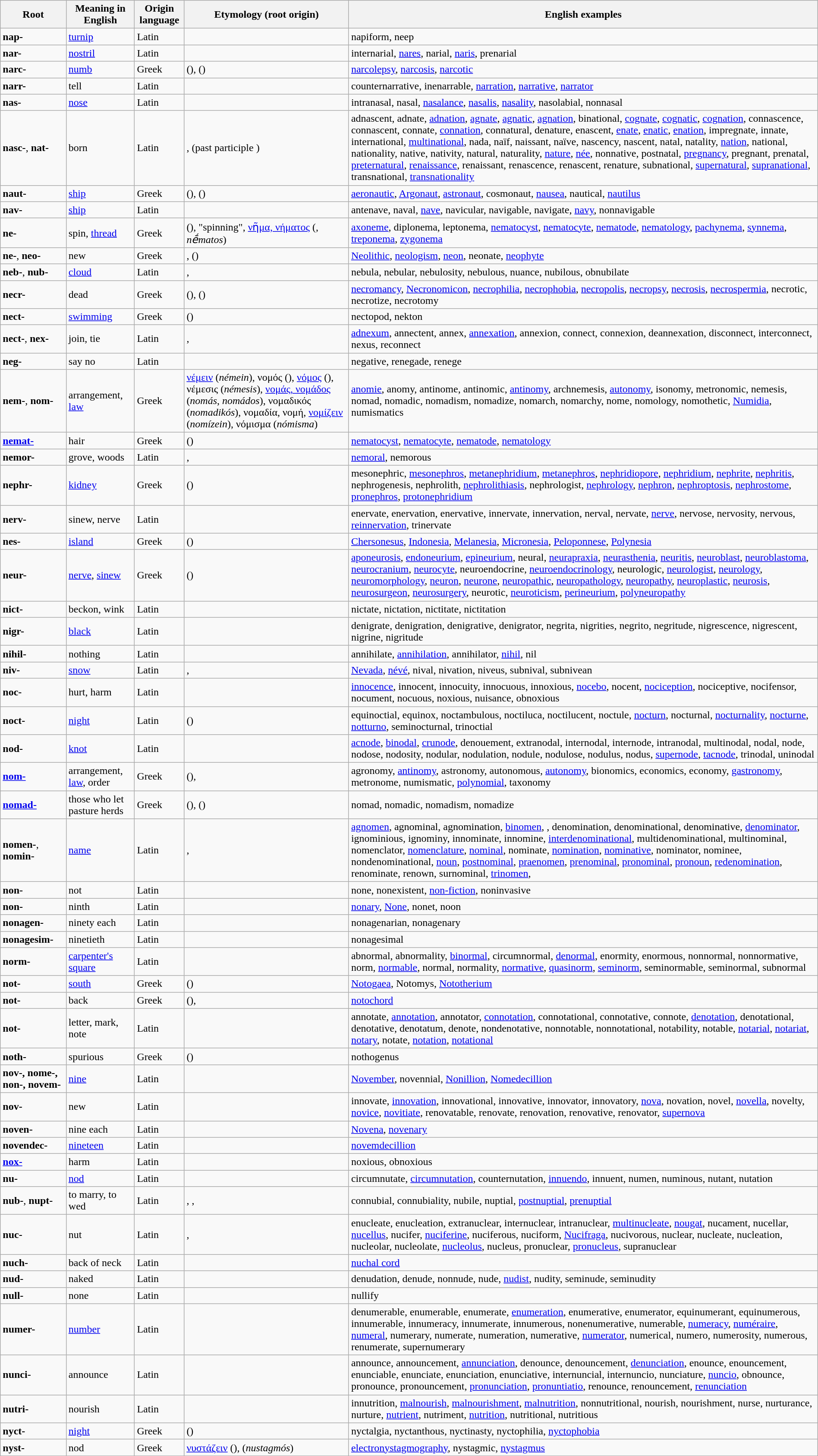<table class="wikitable sortable" style="width:100%" >
<tr>
<th>Root</th>
<th>Meaning in English</th>
<th>Origin language</th>
<th>Etymology (root origin)</th>
<th>English examples</th>
</tr>
<tr>
<td><strong>nap-</strong></td>
<td><a href='#'>turnip</a></td>
<td>Latin</td>
<td></td>
<td>napiform, neep</td>
</tr>
<tr>
<td><strong>nar-</strong></td>
<td><a href='#'>nostril</a></td>
<td>Latin</td>
<td></td>
<td>internarial, <a href='#'>nares</a>, narial, <a href='#'>naris</a>, prenarial</td>
</tr>
<tr>
<td><strong>narc-</strong></td>
<td><a href='#'>numb</a></td>
<td>Greek</td>
<td> (),  ()</td>
<td><a href='#'>narcolepsy</a>, <a href='#'>narcosis</a>, <a href='#'>narcotic</a></td>
</tr>
<tr>
<td><strong>narr-</strong></td>
<td>tell</td>
<td>Latin</td>
<td></td>
<td>counternarrative, inenarrable, <a href='#'>narration</a>, <a href='#'>narrative</a>, <a href='#'>narrator</a></td>
</tr>
<tr>
<td><strong>nas-</strong></td>
<td><a href='#'>nose</a></td>
<td>Latin</td>
<td></td>
<td>intranasal, nasal, <a href='#'>nasalance</a>, <a href='#'>nasalis</a>, <a href='#'>nasality</a>, nasolabial, nonnasal</td>
</tr>
<tr>
<td><strong>nasc-</strong>, <strong>nat-</strong></td>
<td>born</td>
<td>Latin</td>
<td>,  (past participle <em></em>)</td>
<td>adnascent, adnate, <a href='#'>adnation</a>, <a href='#'>agnate</a>, <a href='#'>agnatic</a>, <a href='#'>agnation</a>, binational, <a href='#'>cognate</a>, <a href='#'>cognatic</a>, <a href='#'>cognation</a>, connascence, connascent, connate, <a href='#'>connation</a>, connatural, denature, enascent, <a href='#'>enate</a>, <a href='#'>enatic</a>, <a href='#'>enation</a>, impregnate, innate, international, <a href='#'>multinational</a>, nada, naïf, naissant, naïve, nascency, nascent, natal, natality, <a href='#'>nation</a>, national, nationality, native, nativity, natural, naturality, <a href='#'>nature</a>, <a href='#'>née</a>, nonnative, postnatal, <a href='#'>pregnancy</a>, pregnant, prenatal, <a href='#'>preternatural</a>, <a href='#'>renaissance</a>, renaissant, renascence, renascent, renature, subnational, <a href='#'>supernatural</a>, <a href='#'>supranational</a>, transnational, <a href='#'>transnationality</a></td>
</tr>
<tr>
<td><strong>naut-</strong></td>
<td><a href='#'>ship</a></td>
<td>Greek</td>
<td> (),  ()</td>
<td><a href='#'>aeronautic</a>, <a href='#'>Argonaut</a>, <a href='#'>astronaut</a>, cosmonaut, <a href='#'>nausea</a>, nautical, <a href='#'>nautilus</a></td>
</tr>
<tr>
<td><strong>nav-</strong></td>
<td><a href='#'>ship</a></td>
<td>Latin</td>
<td></td>
<td>antenave, naval, <a href='#'>nave</a>, navicular, navigable, navigate, <a href='#'>navy</a>, nonnavigable</td>
</tr>
<tr id="ne2-">
<td><strong>ne-</strong></td>
<td>spin, <a href='#'>thread</a></td>
<td>Greek</td>
<td> (),  "spinning", <a href='#'>νῆμα, νήματος</a> (, <em>nḗmatos</em>)</td>
<td><a href='#'>axoneme</a>, diplonema, leptonema, <a href='#'>nematocyst</a>, <a href='#'>nematocyte</a>, <a href='#'>nematode</a>, <a href='#'>nematology</a>, <a href='#'>pachynema</a>, <a href='#'>synnema</a>, <a href='#'>treponema</a>, <a href='#'>zygonema</a></td>
</tr>
<tr>
<td><strong>ne-</strong>, <strong>neo-</strong></td>
<td>new</td>
<td>Greek</td>
<td>,  ()</td>
<td><a href='#'>Neolithic</a>, <a href='#'>neologism</a>, <a href='#'>neon</a>, neonate, <a href='#'>neophyte</a></td>
</tr>
<tr>
<td><strong>neb-</strong>, <strong>nub-</strong></td>
<td><a href='#'>cloud</a></td>
<td>Latin</td>
<td>, </td>
<td>nebula, nebular, nebulosity, nebulous, nuance, nubilous, obnubilate</td>
</tr>
<tr>
<td><strong>necr-</strong></td>
<td>dead</td>
<td>Greek</td>
<td> (),  ()</td>
<td><a href='#'>necromancy</a>, <a href='#'>Necronomicon</a>, <a href='#'>necrophilia</a>, <a href='#'>necrophobia</a>, <a href='#'>necropolis</a>, <a href='#'>necropsy</a>, <a href='#'>necrosis</a>, <a href='#'>necrospermia</a>, necrotic, necrotize, necrotomy</td>
</tr>
<tr>
<td><strong>nect-</strong></td>
<td><a href='#'>swimming</a></td>
<td>Greek</td>
<td> ()</td>
<td>nectopod, nekton</td>
</tr>
<tr>
<td><strong>nect-</strong>, <strong>nex-</strong></td>
<td>join, tie</td>
<td>Latin</td>
<td>, </td>
<td><a href='#'>adnexum</a>, annectent, annex, <a href='#'>annexation</a>, annexion, connect, connexion, deannexation, disconnect, interconnect, nexus, reconnect</td>
</tr>
<tr>
<td><strong>neg-</strong></td>
<td>say no</td>
<td>Latin</td>
<td></td>
<td>negative, renegade, renege</td>
</tr>
<tr id="nem-">
<td><strong>nem-</strong>, <strong>nom-</strong></td>
<td>arrangement, <a href='#'>law</a></td>
<td>Greek</td>
<td><a href='#'>νέμειν</a> (<em>némein</em>), νομός (), <a href='#'>νόμος</a> (), νέμεσις (<em>némesis</em>), <a href='#'>νομάς, νομάδος</a> (<em>nomás</em>, <em>nomádos</em>), νομαδικός (<em>nomadikós</em>), νομαδία, νομή, <a href='#'>νομίζειν</a> (<em>nomízein</em>), νόμισμα (<em>nómisma</em>)</td>
<td><a href='#'>anomie</a>, anomy, antinome, antinomic, <a href='#'>antinomy</a>, archnemesis, <a href='#'>autonomy</a>, isonomy, metronomic, nemesis, nomad, nomadic, nomadism, nomadize, nomarch, nomarchy, nome, nomology, nomothetic, <a href='#'>Numidia</a>, numismatics</td>
</tr>
<tr>
<td><strong><a href='#'>nemat-</a></strong></td>
<td>hair</td>
<td>Greek</td>
<td> ()</td>
<td><a href='#'>nematocyst</a>, <a href='#'>nematocyte</a>, <a href='#'>nematode</a>, <a href='#'>nematology</a></td>
</tr>
<tr>
<td><strong>nemor-</strong></td>
<td>grove, woods</td>
<td>Latin</td>
<td>, <em></em></td>
<td><a href='#'>nemoral</a>, nemorous</td>
</tr>
<tr>
<td><strong>nephr-</strong></td>
<td><a href='#'>kidney</a></td>
<td>Greek</td>
<td> ()</td>
<td>mesonephric, <a href='#'>mesonephros</a>, <a href='#'>metanephridium</a>, <a href='#'>metanephros</a>, <a href='#'>nephridiopore</a>, <a href='#'>nephridium</a>, <a href='#'>nephrite</a>, <a href='#'>nephritis</a>, nephrogenesis, nephrolith, <a href='#'>nephrolithiasis</a>, nephrologist, <a href='#'>nephrology</a>, <a href='#'>nephron</a>, <a href='#'>nephroptosis</a>, <a href='#'>nephrostome</a>, <a href='#'>pronephros</a>, <a href='#'>protonephridium</a></td>
</tr>
<tr>
<td><strong>nerv-</strong></td>
<td>sinew, nerve</td>
<td>Latin</td>
<td></td>
<td>enervate, enervation, enervative, innervate, innervation, nerval, nervate, <a href='#'>nerve</a>, nervose, nervosity, nervous, <a href='#'>reinnervation</a>, trinervate</td>
</tr>
<tr>
<td><strong>nes-</strong></td>
<td><a href='#'>island</a></td>
<td>Greek</td>
<td> ()</td>
<td><a href='#'>Chersonesus</a>, <a href='#'>Indonesia</a>, <a href='#'>Melanesia</a>, <a href='#'>Micronesia</a>, <a href='#'>Peloponnese</a>, <a href='#'>Polynesia</a></td>
</tr>
<tr>
<td><strong>neur-</strong></td>
<td><a href='#'>nerve</a>, <a href='#'>sinew</a></td>
<td>Greek</td>
<td> ()</td>
<td><a href='#'>aponeurosis</a>, <a href='#'>endoneurium</a>, <a href='#'>epineurium</a>, neural, <a href='#'>neurapraxia</a>, <a href='#'>neurasthenia</a>, <a href='#'>neuritis</a>, <a href='#'>neuroblast</a>, <a href='#'>neuroblastoma</a>, <a href='#'>neurocranium</a>, <a href='#'>neurocyte</a>, neuroendocrine, <a href='#'>neuroendocrinology</a>, neurologic, <a href='#'>neurologist</a>, <a href='#'>neurology</a>, <a href='#'>neuromorphology</a>, <a href='#'>neuron</a>, <a href='#'>neurone</a>, <a href='#'>neuropathic</a>, <a href='#'>neuropathology</a>, <a href='#'>neuropathy</a>, <a href='#'>neuroplastic</a>, <a href='#'>neurosis</a>, <a href='#'>neurosurgeon</a>, <a href='#'>neurosurgery</a>, neurotic, <a href='#'>neuroticism</a>, <a href='#'>perineurium</a>, <a href='#'>polyneuropathy</a></td>
</tr>
<tr>
<td><strong>nict-</strong></td>
<td>beckon, wink</td>
<td>Latin</td>
<td><em></em></td>
<td>nictate, nictation, nictitate, nictitation</td>
</tr>
<tr>
<td><strong>nigr-</strong></td>
<td><a href='#'>black</a></td>
<td>Latin</td>
<td></td>
<td>denigrate, denigration, denigrative, denigrator, negrita, nigrities, negrito, negritude, nigrescence, nigrescent, nigrine, nigritude</td>
</tr>
<tr>
<td><strong>nihil-</strong></td>
<td>nothing</td>
<td>Latin</td>
<td></td>
<td>annihilate, <a href='#'>annihilation</a>, annihilator, <a href='#'>nihil</a>, nil</td>
</tr>
<tr>
<td><strong>niv-</strong></td>
<td><a href='#'>snow</a></td>
<td>Latin</td>
<td>, <em></em></td>
<td><a href='#'>Nevada</a>, <a href='#'>névé</a>, nival, nivation, niveus, subnival, subnivean</td>
</tr>
<tr id="noc-">
<td><strong>noc-</strong></td>
<td>hurt, harm</td>
<td>Latin</td>
<td></td>
<td><a href='#'>innocence</a>, innocent, innocuity, innocuous, innoxious, <a href='#'>nocebo</a>, nocent, <a href='#'>nociception</a>, nociceptive, nocifensor, nocument, nocuous, noxious, nuisance, obnoxious</td>
</tr>
<tr>
<td><strong>noct-</strong></td>
<td><a href='#'>night</a></td>
<td>Latin</td>
<td> (<em></em>)</td>
<td>equinoctial, equinox, noctambulous, noctiluca, noctilucent, noctule, <a href='#'>nocturn</a>, nocturnal, <a href='#'>nocturnality</a>, <a href='#'>nocturne</a>, <a href='#'>notturno</a>, seminocturnal, trinoctial</td>
</tr>
<tr>
<td><strong>nod-</strong></td>
<td><a href='#'>knot</a></td>
<td>Latin</td>
<td></td>
<td><a href='#'>acnode</a>, <a href='#'>binodal</a>, <a href='#'>crunode</a>, denouement, extranodal, internodal, internode, intranodal, multinodal, nodal, node, nodose, nodosity, nodular, nodulation, nodule, nodulose, nodulus, nodus, <a href='#'>supernode</a>, <a href='#'>tacnode</a>, trinodal, uninodal</td>
</tr>
<tr>
<td><strong><a href='#'>nom-</a></strong></td>
<td>arrangement, <a href='#'>law</a>, order</td>
<td>Greek</td>
<td> (), </td>
<td>agronomy, <a href='#'>antinomy</a>, astronomy, autonomous, <a href='#'>autonomy</a>, bionomics, economics, economy, <a href='#'>gastronomy</a>, metronome, numismatic, <a href='#'>polynomial</a>, taxonomy</td>
</tr>
<tr>
<td><strong><a href='#'>nomad-</a></strong></td>
<td>those who let pasture herds</td>
<td>Greek</td>
<td> (),  ()</td>
<td>nomad, nomadic, nomadism, nomadize</td>
</tr>
<tr>
<td><strong>nomen-</strong>, <strong>nomin-</strong></td>
<td><a href='#'>name</a></td>
<td>Latin</td>
<td>, <em></em></td>
<td><a href='#'>agnomen</a>, agnominal, agnomination, <a href='#'>binomen</a>, , denomination, denominational, denominative, <a href='#'>denominator</a>, ignominious, ignominy, innominate, innomine, <a href='#'>interdenominational</a>, multidenominational, multinominal, nomenclator, <a href='#'>nomenclature</a>, <a href='#'>nominal</a>, nominate, <a href='#'>nomination</a>, <a href='#'>nominative</a>, nominator, nominee, nondenominational, <a href='#'>noun</a>, <a href='#'>postnominal</a>, <a href='#'>praenomen</a>, <a href='#'>prenominal</a>, <a href='#'>pronominal</a>, <a href='#'>pronoun</a>, <a href='#'>redenomination</a>, renominate, renown, surnominal, <a href='#'>trinomen</a>, </td>
</tr>
<tr>
<td><strong>non-</strong></td>
<td>not</td>
<td>Latin</td>
<td></td>
<td>none, nonexistent, <a href='#'>non-fiction</a>, noninvasive</td>
</tr>
<tr>
<td><strong>non-</strong></td>
<td>ninth</td>
<td>Latin</td>
<td></td>
<td><a href='#'>nonary</a>, <a href='#'>None</a>, nonet, noon</td>
</tr>
<tr>
<td><strong>nonagen-</strong></td>
<td>ninety each</td>
<td>Latin</td>
<td></td>
<td>nonagenarian, nonagenary</td>
</tr>
<tr>
<td><strong>nonagesim-</strong></td>
<td>ninetieth</td>
<td>Latin</td>
<td></td>
<td>nonagesimal</td>
</tr>
<tr>
<td><strong>norm-</strong></td>
<td><a href='#'>carpenter's square</a></td>
<td>Latin</td>
<td></td>
<td>abnormal, abnormality, <a href='#'>binormal</a>, circumnormal, <a href='#'>denormal</a>, enormity, enormous, nonnormal, nonnormative, norm, <a href='#'>normable</a>, normal, normality, <a href='#'>normative</a>, <a href='#'>quasinorm</a>, <a href='#'>seminorm</a>, seminormable, seminormal, subnormal</td>
</tr>
<tr>
<td><strong>not-</strong></td>
<td><a href='#'>south</a></td>
<td>Greek</td>
<td> ()</td>
<td><a href='#'>Notogaea</a>, Notomys, <a href='#'>Nototherium</a></td>
</tr>
<tr>
<td><strong>not-</strong></td>
<td>back</td>
<td>Greek</td>
<td> (), </td>
<td><a href='#'>notochord</a></td>
</tr>
<tr>
<td><strong>not-</strong></td>
<td>letter, mark, note</td>
<td>Latin</td>
<td></td>
<td>annotate, <a href='#'>annotation</a>, annotator, <a href='#'>connotation</a>, connotational, connotative, connote, <a href='#'>denotation</a>, denotational, denotative, denotatum, denote, nondenotative, nonnotable, nonnotational, notability, notable, <a href='#'>notarial</a>, <a href='#'>notariat</a>, <a href='#'>notary</a>, notate, <a href='#'>notation</a>, <a href='#'>notational</a></td>
</tr>
<tr>
<td><strong>noth-</strong></td>
<td>spurious</td>
<td>Greek</td>
<td> ()</td>
<td>nothogenus</td>
</tr>
<tr>
<td><strong>nov-, nome-, non-, novem-</strong></td>
<td><a href='#'>nine</a></td>
<td>Latin</td>
<td></td>
<td><a href='#'>November</a>, novennial, <a href='#'>Nonillion</a>, <a href='#'>Nomedecillion</a></td>
</tr>
<tr>
<td><strong>nov-</strong></td>
<td>new</td>
<td>Latin</td>
<td></td>
<td>innovate, <a href='#'>innovation</a>, innovational, innovative, innovator, innovatory, <a href='#'>nova</a>, novation, novel, <a href='#'>novella</a>, novelty, <a href='#'>novice</a>, <a href='#'>novitiate</a>, renovatable, renovate, renovation, renovative, renovator, <a href='#'>supernova</a></td>
</tr>
<tr>
<td><strong>noven-</strong></td>
<td>nine each</td>
<td>Latin</td>
<td></td>
<td><a href='#'>Novena</a>, <a href='#'>novenary</a></td>
</tr>
<tr>
<td><strong>novendec-</strong></td>
<td><a href='#'>nineteen</a></td>
<td>Latin</td>
<td></td>
<td><a href='#'>novemdecillion</a></td>
</tr>
<tr>
<td><strong><a href='#'>nox-</a></strong></td>
<td>harm</td>
<td>Latin</td>
<td></td>
<td>noxious, obnoxious</td>
</tr>
<tr>
<td><strong>nu-</strong></td>
<td><a href='#'>nod</a></td>
<td>Latin</td>
<td></td>
<td>circumnutate, <a href='#'>circumnutation</a>, counternutation, <a href='#'>innuendo</a>, innuent, numen, numinous, nutant, nutation</td>
</tr>
<tr>
<td><strong>nub-</strong>, <strong>nupt-</strong></td>
<td>to marry, to wed</td>
<td>Latin</td>
<td>, <em></em>, </td>
<td>connubial, connubiality, nubile, nuptial, <a href='#'>postnuptial</a>, <a href='#'>prenuptial</a></td>
</tr>
<tr>
<td><strong>nuc-</strong></td>
<td>nut</td>
<td>Latin</td>
<td>, <em></em></td>
<td>enucleate, enucleation, extranuclear, internuclear, intranuclear, <a href='#'>multinucleate</a>, <a href='#'>nougat</a>, nucament, nucellar, <a href='#'>nucellus</a>, nucifer, <a href='#'>nuciferine</a>, nuciferous, nuciform, <a href='#'>Nucifraga</a>, nucivorous, nuclear, nucleate, nucleation, nucleolar, nucleolate, <a href='#'>nucleolus</a>, nucleus, pronuclear, <a href='#'>pronucleus</a>, supranuclear</td>
</tr>
<tr>
<td><strong>nuch-</strong></td>
<td>back of neck</td>
<td>Latin</td>
<td></td>
<td><a href='#'>nuchal cord</a></td>
</tr>
<tr>
<td><strong>nud-</strong></td>
<td>naked</td>
<td>Latin</td>
<td></td>
<td>denudation, denude, nonnude, nude, <a href='#'>nudist</a>, nudity, seminude, seminudity</td>
</tr>
<tr>
<td><strong>null-</strong></td>
<td>none</td>
<td>Latin</td>
<td></td>
<td>nullify</td>
</tr>
<tr>
<td><strong>numer-</strong></td>
<td><a href='#'>number</a></td>
<td>Latin</td>
<td></td>
<td>denumerable, enumerable, enumerate, <a href='#'>enumeration</a>, enumerative, enumerator, equinumerant, equinumerous, innumerable, innumeracy, innumerate, innumerous, nonenumerative, numerable, <a href='#'>numeracy</a>, <a href='#'>numéraire</a>, <a href='#'>numeral</a>, numerary, numerate, numeration, numerative, <a href='#'>numerator</a>, numerical, numero, numerosity, numerous, renumerate, supernumerary</td>
</tr>
<tr>
<td><strong>nunci-</strong></td>
<td>announce</td>
<td>Latin</td>
<td></td>
<td>announce, announcement, <a href='#'>annunciation</a>, denounce, denouncement, <a href='#'>denunciation</a>, enounce, enouncement, enunciable, enunciate, enunciation, enunciative, internuncial, internuncio, nunciature, <a href='#'>nuncio</a>, obnounce, pronounce, pronouncement, <a href='#'>pronunciation</a>, <a href='#'>pronuntiatio</a>, renounce, renouncement, <a href='#'>renunciation</a></td>
</tr>
<tr>
<td><strong>nutri-</strong></td>
<td>nourish</td>
<td>Latin</td>
<td></td>
<td>innutrition, <a href='#'>malnourish</a>, <a href='#'>malnourishment</a>, <a href='#'>malnutrition</a>, nonnutritional, nourish, nourishment, nurse, nurturance, nurture, <a href='#'>nutrient</a>, nutriment, <a href='#'>nutrition</a>, nutritional, nutritious</td>
</tr>
<tr>
<td><strong>nyct-</strong></td>
<td><a href='#'>night</a></td>
<td>Greek</td>
<td> ()</td>
<td>nyctalgia, nyctanthous, nyctinasty, nyctophilia, <a href='#'>nyctophobia</a></td>
</tr>
<tr>
<td><strong>nyst-</strong></td>
<td>nod</td>
<td>Greek</td>
<td><a href='#'>νυστάζειν</a> (), (<em>nustagmós</em>)</td>
<td><a href='#'>electronystagmography</a>, nystagmic, <a href='#'>nystagmus</a></td>
</tr>
</table>
